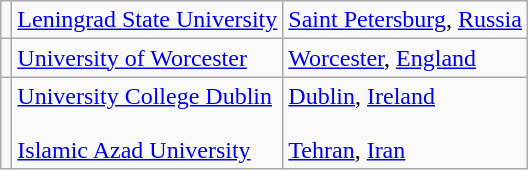<table class="wikitable">
<tr>
<td></td>
<td> <a href='#'>Leningrad State University</a></td>
<td><a href='#'>Saint Petersburg</a>, <a href='#'>Russia</a></td>
</tr>
<tr>
<td></td>
<td> <a href='#'>University of Worcester</a></td>
<td><a href='#'>Worcester</a>, <a href='#'>England</a></td>
</tr>
<tr>
<td></td>
<td> <a href='#'>University College Dublin</a><br><br> <a href='#'>Islamic Azad University</a></td>
<td><a href='#'>Dublin</a>, <a href='#'>Ireland</a><br><br><a href='#'>Tehran</a>, <a href='#'>Iran</a><br></td>
</tr>
</table>
